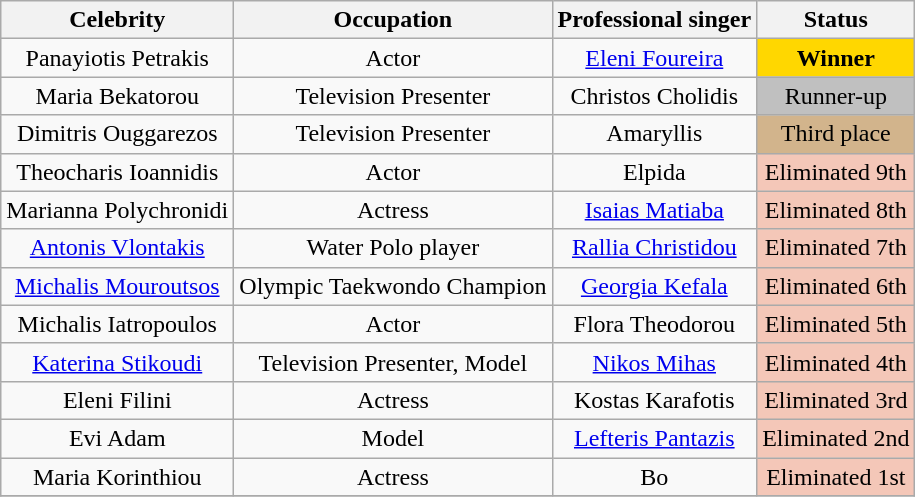<table class="wikitable sortable" style="text-align:center;">
<tr>
<th>Celebrity</th>
<th>Occupation</th>
<th>Professional singer</th>
<th>Status</th>
</tr>
<tr>
<td>Panayiotis Petrakis</td>
<td>Actor</td>
<td><a href='#'>Eleni Foureira</a></td>
<td style="background:gold;"><strong>Winner</strong></td>
</tr>
<tr>
<td>Maria Bekatorou</td>
<td>Television Presenter</td>
<td>Christos Cholidis</td>
<td style="background:silver;">Runner-up</td>
</tr>
<tr>
<td>Dimitris Ouggarezos</td>
<td>Television Presenter</td>
<td>Amaryllis</td>
<td style="background:tan;">Third place</td>
</tr>
<tr>
<td>Theocharis Ioannidis</td>
<td>Actor</td>
<td>Elpida</td>
<td style="background:#f4c7b8;">Eliminated 9th</td>
</tr>
<tr>
<td>Marianna Polychronidi</td>
<td>Actress</td>
<td><a href='#'>Isaias Matiaba</a></td>
<td style="background:#f4c7b8;">Eliminated 8th</td>
</tr>
<tr>
<td><a href='#'>Antonis Vlontakis</a></td>
<td>Water Polo player</td>
<td><a href='#'>Rallia Christidou</a></td>
<td style="background:#f4c7b8;">Eliminated 7th</td>
</tr>
<tr>
<td><a href='#'>Michalis Mouroutsos</a></td>
<td>Olympic Taekwondo Champion</td>
<td><a href='#'>Georgia Kefala</a></td>
<td style="background:#f4c7b8;">Eliminated 6th</td>
</tr>
<tr>
<td>Michalis Iatropoulos</td>
<td>Actor</td>
<td>Flora Theodorou</td>
<td style="background:#f4c7b8;">Eliminated 5th</td>
</tr>
<tr>
<td><a href='#'>Katerina Stikoudi</a></td>
<td>Television Presenter, Model</td>
<td><a href='#'>Nikos Mihas</a></td>
<td style="background:#f4c7b8;">Eliminated 4th</td>
</tr>
<tr>
<td>Eleni Filini</td>
<td>Actress</td>
<td>Kostas Karafotis</td>
<td style="background:#f4c7b8;">Eliminated 3rd</td>
</tr>
<tr>
<td>Evi Adam</td>
<td>Model</td>
<td><a href='#'>Lefteris Pantazis</a></td>
<td style="background:#f4c7b8;">Eliminated 2nd</td>
</tr>
<tr>
<td>Maria Korinthiou</td>
<td>Actress</td>
<td>Bo</td>
<td style="background:#f4c7b8;">Eliminated 1st</td>
</tr>
<tr>
</tr>
</table>
